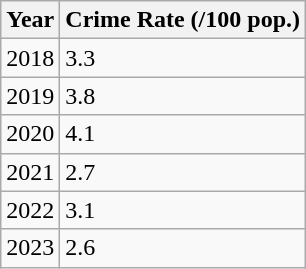<table class="wikitable">
<tr>
<th>Year</th>
<th>Crime Rate (/100 pop.)</th>
</tr>
<tr>
<td>2018</td>
<td>3.3</td>
</tr>
<tr>
<td>2019</td>
<td>3.8</td>
</tr>
<tr>
<td>2020</td>
<td>4.1</td>
</tr>
<tr>
<td>2021</td>
<td>2.7</td>
</tr>
<tr>
<td>2022</td>
<td>3.1</td>
</tr>
<tr>
<td>2023</td>
<td>2.6</td>
</tr>
</table>
